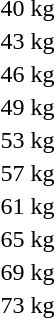<table>
<tr>
<td>40 kg</td>
<td></td>
<td></td>
<td></td>
</tr>
<tr>
<td>43 kg</td>
<td></td>
<td></td>
<td></td>
</tr>
<tr>
<td>46 kg</td>
<td></td>
<td></td>
<td></td>
</tr>
<tr>
<td rowspan=2>49 kg</td>
<td rowspan=2></td>
<td rowspan=2></td>
<td></td>
</tr>
<tr>
<td></td>
</tr>
<tr>
<td rowspan=2>53 kg</td>
<td rowspan=2></td>
<td rowspan=2></td>
<td></td>
</tr>
<tr>
<td></td>
</tr>
<tr>
<td rowspan=2>57 kg</td>
<td rowspan=2></td>
<td rowspan=2></td>
<td></td>
</tr>
<tr>
<td></td>
</tr>
<tr>
<td>61 kg</td>
<td></td>
<td></td>
<td></td>
</tr>
<tr>
<td>65 kg</td>
<td></td>
<td></td>
<td></td>
</tr>
<tr>
<td>69 kg</td>
<td></td>
<td></td>
<td></td>
</tr>
<tr>
<td>73 kg</td>
<td></td>
<td></td>
<td></td>
</tr>
</table>
